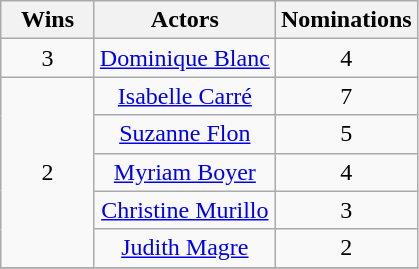<table class="wikitable" style="text-align:center;">
<tr>
<th scope="col" width="55">Wins</th>
<th scope="col">Actors</th>
<th scope="col" width="55">Nominations</th>
</tr>
<tr>
<td style="text-align:center">3</td>
<td><a href='#'>Dominique Blanc</a></td>
<td>4</td>
</tr>
<tr>
<td style="text-align:center" rowspan=5>2</td>
<td><a href='#'>Isabelle Carré</a></td>
<td>7</td>
</tr>
<tr>
<td><a href='#'>Suzanne Flon</a></td>
<td>5</td>
</tr>
<tr>
<td><a href='#'>Myriam Boyer</a></td>
<td>4</td>
</tr>
<tr>
<td><a href='#'>Christine Murillo</a></td>
<td>3</td>
</tr>
<tr>
<td><a href='#'>Judith Magre</a></td>
<td>2</td>
</tr>
<tr>
</tr>
</table>
